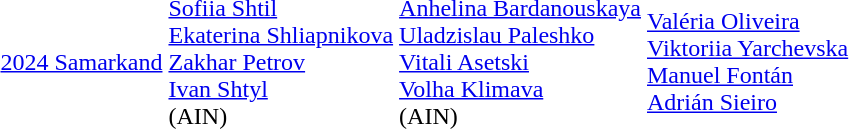<table>
<tr>
<td><a href='#'>2024 Samarkand</a></td>
<td><a href='#'>Sofiia Shtil</a><br><a href='#'>Ekaterina Shliapnikova</a><br><a href='#'>Zakhar Petrov</a><br><a href='#'>Ivan Shtyl</a><br>(AIN)</td>
<td><a href='#'>Anhelina Bardanouskaya</a><br><a href='#'>Uladzislau Paleshko</a><br><a href='#'>Vitali Asetski</a><br><a href='#'>Volha Klimava</a><br>(AIN)</td>
<td><a href='#'>Valéria Oliveira</a><br><a href='#'>Viktoriia Yarchevska</a><br><a href='#'>Manuel Fontán</a><br><a href='#'>Adrián Sieiro</a><br></td>
</tr>
</table>
